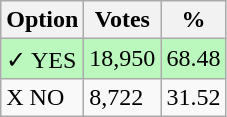<table class="wikitable">
<tr>
<th>Option</th>
<th>Votes</th>
<th>%</th>
</tr>
<tr>
<td style=background:#bbf8be>✓ YES</td>
<td style=background:#bbf8be>18,950</td>
<td style=background:#bbf8be>68.48</td>
</tr>
<tr>
<td>X NO</td>
<td>8,722</td>
<td>31.52</td>
</tr>
</table>
